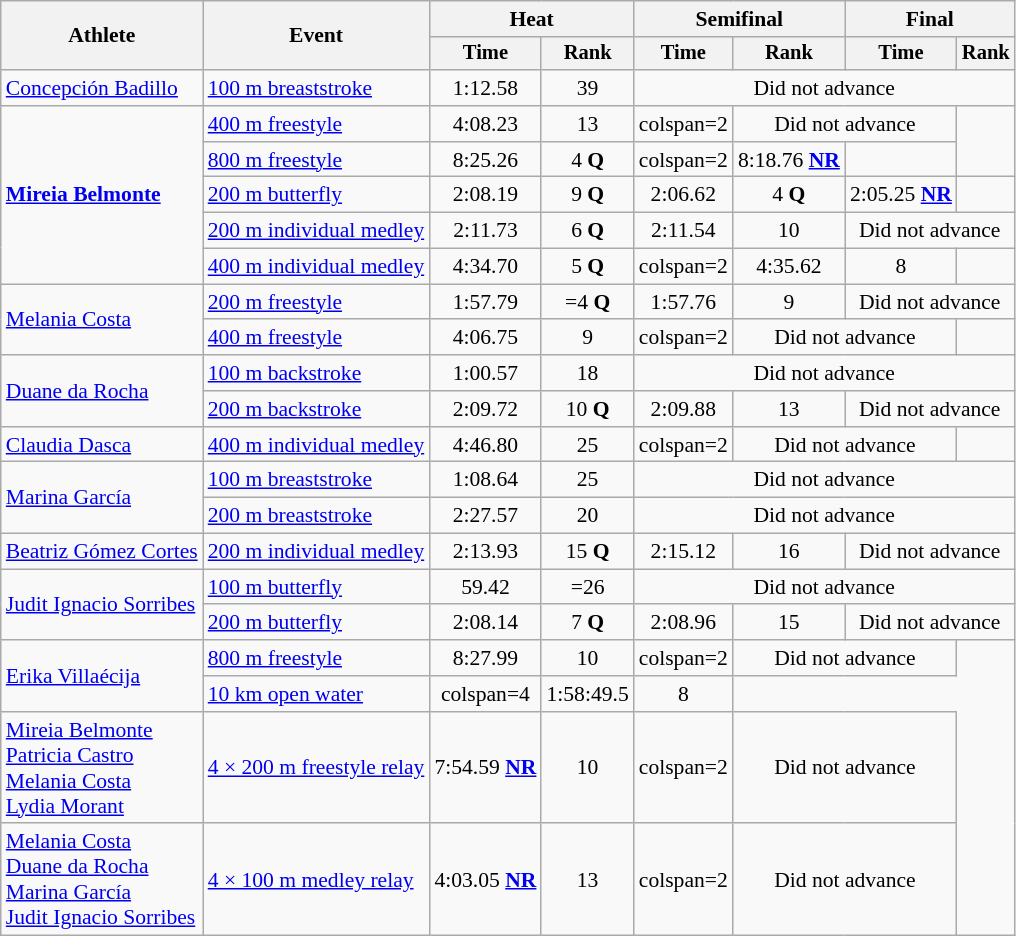<table class=wikitable style="font-size:90%">
<tr>
<th rowspan="2">Athlete</th>
<th rowspan="2">Event</th>
<th colspan="2">Heat</th>
<th colspan="2">Semifinal</th>
<th colspan="2">Final</th>
</tr>
<tr style="font-size:95%">
<th>Time</th>
<th>Rank</th>
<th>Time</th>
<th>Rank</th>
<th>Time</th>
<th>Rank</th>
</tr>
<tr align=center>
<td align=left><a href='#'>Concepción Badillo</a></td>
<td align=left><a href='#'>100 m breaststroke</a></td>
<td>1:12.58</td>
<td>39</td>
<td colspan=4>Did not advance</td>
</tr>
<tr align=center>
<td align=left rowspan=5><strong><a href='#'>Mireia Belmonte</a></strong></td>
<td align=left><a href='#'>400 m freestyle</a></td>
<td>4:08.23</td>
<td>13</td>
<td>colspan=2 </td>
<td colspan=2>Did not advance</td>
</tr>
<tr align=center>
<td align=left><a href='#'>800 m freestyle</a></td>
<td>8:25.26</td>
<td>4 <strong>Q</strong></td>
<td>colspan=2 </td>
<td>8:18.76 <strong><a href='#'>NR</a></strong></td>
<td></td>
</tr>
<tr align=center>
<td align=left><a href='#'>200 m butterfly</a></td>
<td>2:08.19</td>
<td>9 <strong>Q</strong></td>
<td>2:06.62</td>
<td>4 <strong>Q</strong></td>
<td>2:05.25 <strong><a href='#'>NR</a></strong></td>
<td></td>
</tr>
<tr align=center>
<td align=left><a href='#'>200 m individual medley</a></td>
<td>2:11.73</td>
<td>6 <strong>Q</strong></td>
<td>2:11.54</td>
<td>10</td>
<td colspan=2>Did not advance</td>
</tr>
<tr align=center>
<td align=left><a href='#'>400 m individual medley</a></td>
<td>4:34.70</td>
<td>5 <strong>Q</strong></td>
<td>colspan=2 </td>
<td>4:35.62</td>
<td>8</td>
</tr>
<tr align=center>
<td align=left rowspan=2><a href='#'>Melania Costa</a></td>
<td align=left><a href='#'>200 m freestyle</a></td>
<td>1:57.79</td>
<td>=4 <strong>Q</strong></td>
<td>1:57.76</td>
<td>9</td>
<td colspan=2>Did not advance</td>
</tr>
<tr align=center>
<td align=left><a href='#'>400 m freestyle</a></td>
<td>4:06.75</td>
<td>9</td>
<td>colspan=2 </td>
<td colspan=2>Did not advance</td>
</tr>
<tr align=center>
<td align=left rowspan=2><a href='#'>Duane da Rocha</a></td>
<td align=left><a href='#'>100 m backstroke</a></td>
<td>1:00.57</td>
<td>18</td>
<td colspan=4>Did not advance</td>
</tr>
<tr align=center>
<td align=left><a href='#'>200 m backstroke</a></td>
<td>2:09.72</td>
<td>10 <strong>Q</strong></td>
<td>2:09.88</td>
<td>13</td>
<td colspan=2>Did not advance</td>
</tr>
<tr align=center>
<td align=left><a href='#'>Claudia Dasca</a></td>
<td align=left><a href='#'>400 m individual medley</a></td>
<td>4:46.80</td>
<td>25</td>
<td>colspan=2 </td>
<td colspan=2>Did not advance</td>
</tr>
<tr align=center>
<td align=left rowspan=2><a href='#'>Marina García</a></td>
<td align=left><a href='#'>100 m breaststroke</a></td>
<td>1:08.64</td>
<td>25</td>
<td colspan=4>Did not advance</td>
</tr>
<tr align=center>
<td align=left><a href='#'>200 m breaststroke</a></td>
<td>2:27.57</td>
<td>20</td>
<td colspan=4>Did not advance</td>
</tr>
<tr align=center>
<td align=left><a href='#'>Beatriz Gómez Cortes</a></td>
<td align=left><a href='#'>200 m individual medley</a></td>
<td>2:13.93</td>
<td>15 <strong>Q</strong></td>
<td>2:15.12</td>
<td>16</td>
<td colspan=2>Did not advance</td>
</tr>
<tr align=center>
<td align=left rowspan=2><a href='#'>Judit Ignacio Sorribes</a></td>
<td align=left><a href='#'>100 m butterfly</a></td>
<td>59.42</td>
<td>=26</td>
<td colspan=4>Did not advance</td>
</tr>
<tr align=center>
<td align=left><a href='#'>200 m butterfly</a></td>
<td>2:08.14</td>
<td>7 <strong>Q</strong></td>
<td>2:08.96</td>
<td>15</td>
<td colspan=2>Did not advance</td>
</tr>
<tr align=center>
<td align=left rowspan=2><a href='#'>Erika Villaécija</a></td>
<td align=left><a href='#'>800 m freestyle</a></td>
<td>8:27.99</td>
<td>10</td>
<td>colspan=2 </td>
<td colspan=2>Did not advance</td>
</tr>
<tr align=center>
<td align=left><a href='#'>10 km open water</a></td>
<td>colspan=4 </td>
<td>1:58:49.5</td>
<td>8</td>
</tr>
<tr align=center>
<td align=left><a href='#'>Mireia Belmonte</a><br><a href='#'>Patricia Castro</a><br><a href='#'>Melania Costa</a><br><a href='#'>Lydia Morant</a></td>
<td align=left><a href='#'>4 × 200 m freestyle relay</a></td>
<td>7:54.59 <strong><a href='#'>NR</a></strong></td>
<td>10</td>
<td>colspan=2 </td>
<td colspan=2>Did not advance</td>
</tr>
<tr align=center>
<td align=left><a href='#'>Melania Costa</a><br><a href='#'>Duane da Rocha</a><br><a href='#'>Marina García</a><br><a href='#'>Judit Ignacio Sorribes</a></td>
<td align=left><a href='#'>4 × 100 m medley relay</a></td>
<td>4:03.05 <strong><a href='#'>NR</a></strong></td>
<td>13</td>
<td>colspan=2 </td>
<td colspan=2>Did not advance</td>
</tr>
</table>
